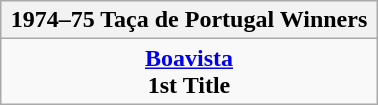<table class="wikitable" style="text-align: center; margin: 0 auto; width: 20%">
<tr>
<th>1974–75 Taça de Portugal Winners</th>
</tr>
<tr>
<td><strong><a href='#'>Boavista</a></strong><br><strong>1st Title</strong></td>
</tr>
</table>
